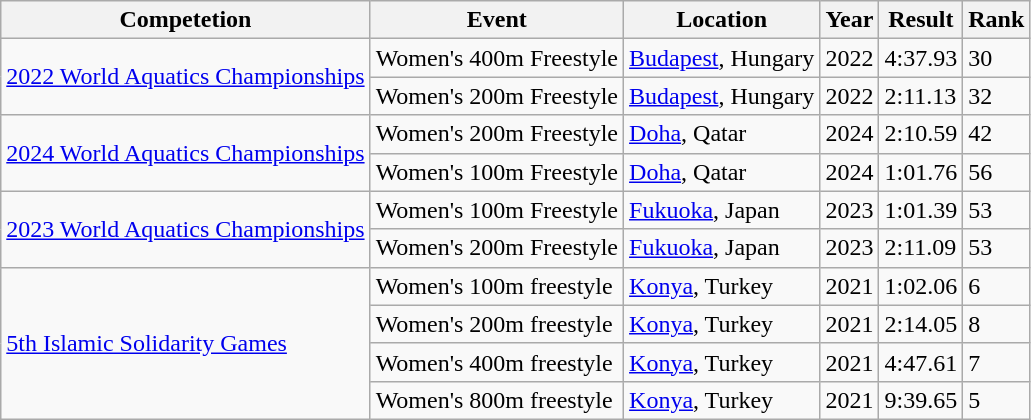<table class="wikitable sortable">
<tr>
<th>Competetion</th>
<th><strong>Event</strong></th>
<th><strong>Location</strong></th>
<th><strong>Year</strong></th>
<th><strong>Result</strong></th>
<th><strong>Rank</strong></th>
</tr>
<tr>
<td rowspan="2"><a href='#'>2022 World Aquatics Championships</a></td>
<td>Women's 400m Freestyle</td>
<td><a href='#'>Budapest</a>, Hungary</td>
<td>2022</td>
<td>4:37.93</td>
<td>30</td>
</tr>
<tr>
<td>Women's 200m Freestyle</td>
<td><a href='#'>Budapest</a>, Hungary</td>
<td>2022</td>
<td>2:11.13</td>
<td>32</td>
</tr>
<tr>
<td rowspan="2"><a href='#'>2024 World Aquatics Championships</a></td>
<td>Women's 200m Freestyle</td>
<td><a href='#'>Doha</a>, Qatar</td>
<td>2024</td>
<td>2:10.59</td>
<td>42</td>
</tr>
<tr>
<td>Women's 100m Freestyle</td>
<td><a href='#'>Doha</a>, Qatar</td>
<td>2024</td>
<td>1:01.76</td>
<td>56</td>
</tr>
<tr>
<td rowspan="2"><a href='#'>2023 World Aquatics Championships</a></td>
<td>Women's 100m Freestyle</td>
<td><a href='#'>Fukuoka</a>, Japan</td>
<td>2023</td>
<td>1:01.39</td>
<td>53</td>
</tr>
<tr>
<td>Women's 200m Freestyle</td>
<td><a href='#'>Fukuoka</a>, Japan</td>
<td>2023</td>
<td>2:11.09</td>
<td>53</td>
</tr>
<tr>
<td rowspan="4"><a href='#'>5th Islamic Solidarity Games</a></td>
<td>Women's 100m freestyle</td>
<td><a href='#'>Konya</a>, Turkey</td>
<td>2021</td>
<td>1:02.06</td>
<td>6</td>
</tr>
<tr>
<td>Women's 200m freestyle</td>
<td><a href='#'>Konya</a>, Turkey</td>
<td>2021</td>
<td>2:14.05</td>
<td>8</td>
</tr>
<tr>
<td>Women's 400m freestyle</td>
<td><a href='#'>Konya</a>, Turkey</td>
<td>2021</td>
<td>4:47.61</td>
<td>7</td>
</tr>
<tr>
<td>Women's 800m freestyle</td>
<td><a href='#'>Konya</a>, Turkey</td>
<td>2021</td>
<td>9:39.65</td>
<td>5</td>
</tr>
</table>
